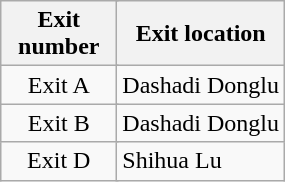<table class="wikitable">
<tr>
<th style="width:70px" colspan="2">Exit number</th>
<th>Exit location</th>
</tr>
<tr>
<td align="center" colspan="2">Exit A</td>
<td>Dashadi Donglu</td>
</tr>
<tr>
<td align="center" colspan="2">Exit B</td>
<td>Dashadi Donglu</td>
</tr>
<tr>
<td align="center" colspan="2">Exit D</td>
<td>Shihua Lu</td>
</tr>
</table>
